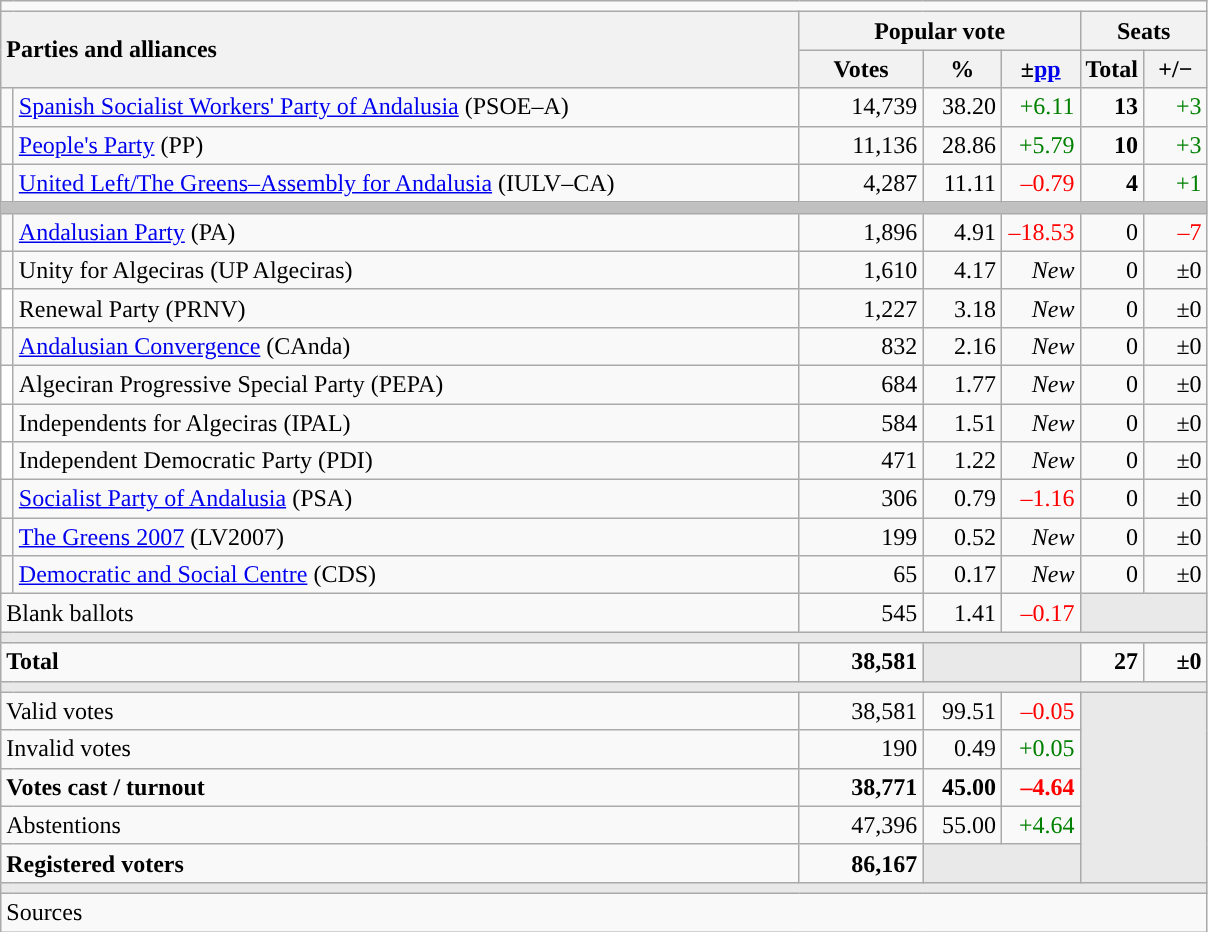<table class="wikitable" style="text-align:right;">
<tr>
<td colspan="7"></td>
</tr>
<tr>
<th style="text-align:left;" rowspan="2" colspan="2" width="525">Parties and alliances</th>
<th colspan="3">Popular vote</th>
<th colspan="2">Seats</th>
</tr>
<tr>
<th width="75">Votes</th>
<th width="45">%</th>
<th width="45">±<a href='#'>pp</a></th>
<th width="35">Total</th>
<th width="35">+/−</th>
</tr>
<tr>
<td width="1" style="color:inherit;background:"></td>
<td align="left"><a href='#'>Spanish Socialist Workers' Party of Andalusia</a> (PSOE–A)</td>
<td>14,739</td>
<td>38.20</td>
<td style="color:green;">+6.11</td>
<td><strong>13</strong></td>
<td style="color:green;">+3</td>
</tr>
<tr>
<td style="color:inherit;background:"></td>
<td align="left"><a href='#'>People's Party</a> (PP)</td>
<td>11,136</td>
<td>28.86</td>
<td style="color:green;">+5.79</td>
<td><strong>10</strong></td>
<td style="color:green;">+3</td>
</tr>
<tr>
<td style="color:inherit;background:"></td>
<td align="left"><a href='#'>United Left/The Greens–Assembly for Andalusia</a> (IULV–CA)</td>
<td>4,287</td>
<td>11.11</td>
<td style="color:red;">–0.79</td>
<td><strong>4</strong></td>
<td style="color:green;">+1</td>
</tr>
<tr>
<td colspan="7" bgcolor="#C0C0C0"></td>
</tr>
<tr>
<td style="color:inherit;background:"></td>
<td align="left"><a href='#'>Andalusian Party</a> (PA)</td>
<td>1,896</td>
<td>4.91</td>
<td style="color:red;">–18.53</td>
<td>0</td>
<td style="color:red;">–7</td>
</tr>
<tr>
<td style="color:inherit;background:"></td>
<td align="left">Unity for Algeciras (UP Algeciras)</td>
<td>1,610</td>
<td>4.17</td>
<td><em>New</em></td>
<td>0</td>
<td>±0</td>
</tr>
<tr>
<td bgcolor="white"></td>
<td align="left">Renewal Party (PRNV)</td>
<td>1,227</td>
<td>3.18</td>
<td><em>New</em></td>
<td>0</td>
<td>±0</td>
</tr>
<tr>
<td style="color:inherit;background:"></td>
<td align="left"><a href='#'>Andalusian Convergence</a> (CAnda)</td>
<td>832</td>
<td>2.16</td>
<td><em>New</em></td>
<td>0</td>
<td>±0</td>
</tr>
<tr>
<td bgcolor="white"></td>
<td align="left">Algeciran Progressive Special Party (PEPA)</td>
<td>684</td>
<td>1.77</td>
<td><em>New</em></td>
<td>0</td>
<td>±0</td>
</tr>
<tr>
<td bgcolor="white"></td>
<td align="left">Independents for Algeciras (IPAL)</td>
<td>584</td>
<td>1.51</td>
<td><em>New</em></td>
<td>0</td>
<td>±0</td>
</tr>
<tr>
<td bgcolor="white"></td>
<td align="left">Independent Democratic Party (PDI)</td>
<td>471</td>
<td>1.22</td>
<td><em>New</em></td>
<td>0</td>
<td>±0</td>
</tr>
<tr>
<td style="color:inherit;background:"></td>
<td align="left"><a href='#'>Socialist Party of Andalusia</a> (PSA)</td>
<td>306</td>
<td>0.79</td>
<td style="color:red;">–1.16</td>
<td>0</td>
<td>±0</td>
</tr>
<tr>
<td style="color:inherit;background:"></td>
<td align="left"><a href='#'>The Greens 2007</a> (LV2007)</td>
<td>199</td>
<td>0.52</td>
<td><em>New</em></td>
<td>0</td>
<td>±0</td>
</tr>
<tr>
<td style="color:inherit;background:"></td>
<td align="left"><a href='#'>Democratic and Social Centre</a> (CDS)</td>
<td>65</td>
<td>0.17</td>
<td><em>New</em></td>
<td>0</td>
<td>±0</td>
</tr>
<tr>
<td align="left" colspan="2">Blank ballots</td>
<td>545</td>
<td>1.41</td>
<td style="color:red;">–0.17</td>
<td bgcolor="#E9E9E9" colspan="2"></td>
</tr>
<tr>
<td colspan="7" bgcolor="#E9E9E9"></td>
</tr>
<tr style="font-weight:bold;">
<td align="left" colspan="2">Total</td>
<td>38,581</td>
<td bgcolor="#E9E9E9" colspan="2"></td>
<td>27</td>
<td>±0</td>
</tr>
<tr>
<td colspan="7" bgcolor="#E9E9E9"></td>
</tr>
<tr>
<td align="left" colspan="2">Valid votes</td>
<td>38,581</td>
<td>99.51</td>
<td style="color:red;">–0.05</td>
<td bgcolor="#E9E9E9" colspan="2" rowspan="5"></td>
</tr>
<tr>
<td align="left" colspan="2">Invalid votes</td>
<td>190</td>
<td>0.49</td>
<td style="color:green;">+0.05</td>
</tr>
<tr style="font-weight:bold;">
<td align="left" colspan="2">Votes cast / turnout</td>
<td>38,771</td>
<td>45.00</td>
<td style="color:red;">–4.64</td>
</tr>
<tr>
<td align="left" colspan="2">Abstentions</td>
<td>47,396</td>
<td>55.00</td>
<td style="color:green;">+4.64</td>
</tr>
<tr style="font-weight:bold;">
<td align="left" colspan="2">Registered voters</td>
<td>86,167</td>
<td bgcolor="#E9E9E9" colspan="2"></td>
</tr>
<tr>
<td colspan="7" bgcolor="#E9E9E9"></td>
</tr>
<tr>
<td align="left" colspan="7">Sources</td>
</tr>
</table>
